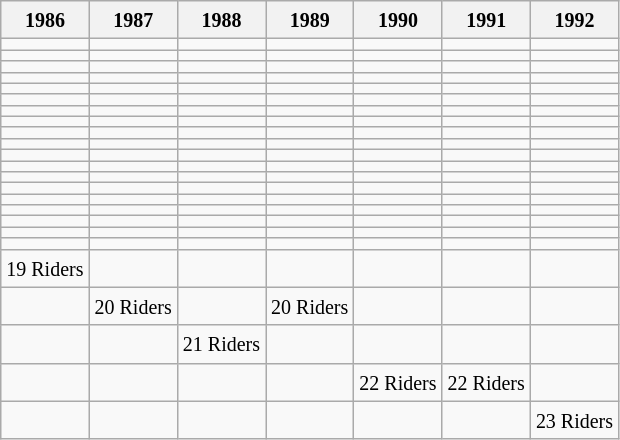<table class="wikitable">
<tr>
<th><small>1986</small></th>
<th><small>1987</small></th>
<th><small>1988</small></th>
<th><small>1989</small></th>
<th><small>1990</small></th>
<th><small>1991</small></th>
<th><small>1992</small></th>
</tr>
<tr>
<td><small></small></td>
<td><small></small></td>
<td><small></small></td>
<td><small></small></td>
<td><small></small></td>
<td><small></small></td>
<td><small></small></td>
</tr>
<tr>
<td><small></small></td>
<td><small></small></td>
<td><small></small></td>
<td><small></small></td>
<td><small></small></td>
<td><small></small></td>
<td><small></small></td>
</tr>
<tr>
<td><small></small></td>
<td><small></small></td>
<td><small></small></td>
<td><small></small></td>
<td><small></small></td>
<td><small></small></td>
<td><small></small></td>
</tr>
<tr>
<td><small></small></td>
<td><small></small></td>
<td><small></small></td>
<td><small></small></td>
<td><small></small></td>
<td><small></small></td>
<td><small></small></td>
</tr>
<tr>
<td><small></small></td>
<td><small></small></td>
<td><small></small></td>
<td><small></small></td>
<td><small></small></td>
<td><small></small></td>
<td><small></small></td>
</tr>
<tr>
<td><small></small></td>
<td><small></small></td>
<td><small></small></td>
<td><small></small></td>
<td><small></small></td>
<td><small></small></td>
<td><small></small></td>
</tr>
<tr>
<td><small></small></td>
<td><small></small></td>
<td><small></small></td>
<td><small></small></td>
<td><small></small></td>
<td><small></small></td>
<td><small></small></td>
</tr>
<tr>
<td><small></small></td>
<td><small></small></td>
<td><small></small></td>
<td><small></small></td>
<td><small></small></td>
<td><small></small></td>
<td><small></small></td>
</tr>
<tr>
<td><small></small></td>
<td><small></small></td>
<td><small></small></td>
<td><small></small></td>
<td><small></small></td>
<td><small></small></td>
<td><small></small></td>
</tr>
<tr>
<td><small></small></td>
<td><small></small></td>
<td><small></small></td>
<td><small></small></td>
<td><small></small></td>
<td><small></small></td>
<td><small></small></td>
</tr>
<tr>
<td><small></small></td>
<td><small></small></td>
<td><small></small></td>
<td><small></small></td>
<td><small></small></td>
<td><small></small></td>
<td><small></small></td>
</tr>
<tr>
<td><small></small></td>
<td><small></small></td>
<td><small></small></td>
<td><small></small></td>
<td><small></small></td>
<td><small></small></td>
<td><small></small></td>
</tr>
<tr>
<td><small></small></td>
<td><small></small></td>
<td><small></small></td>
<td><small></small></td>
<td><small></small></td>
<td><small></small></td>
<td><small></small></td>
</tr>
<tr>
<td><small></small></td>
<td><small></small></td>
<td><small></small></td>
<td><small></small></td>
<td><small></small></td>
<td><small></small></td>
<td><small></small></td>
</tr>
<tr>
<td><small></small></td>
<td><small></small></td>
<td><small></small></td>
<td><small></small></td>
<td><small></small></td>
<td><small></small></td>
<td><small></small></td>
</tr>
<tr>
<td><small></small></td>
<td><small></small></td>
<td><small></small></td>
<td><small></small></td>
<td><small></small></td>
<td><small></small></td>
<td><small></small></td>
</tr>
<tr>
<td><small></small></td>
<td><small></small></td>
<td><small></small></td>
<td><small></small></td>
<td><small></small></td>
<td><small></small></td>
<td><small></small></td>
</tr>
<tr>
<td><small></small></td>
<td><small></small></td>
<td><small></small></td>
<td><small></small></td>
<td><small></small></td>
<td><small></small></td>
<td><small></small></td>
</tr>
<tr>
<td><small></small></td>
<td><small></small></td>
<td><small></small></td>
<td><small></small></td>
<td><small></small></td>
<td><small></small></td>
<td><small></small></td>
</tr>
<tr>
<td><small>19 Riders</small></td>
<td><small></small></td>
<td><small></small></td>
<td><small></small></td>
<td><small></small></td>
<td><small></small></td>
<td><small></small></td>
</tr>
<tr>
<td></td>
<td><small>20 Riders</small></td>
<td><small></small></td>
<td><small>20 Riders</small></td>
<td><small></small></td>
<td><small></small></td>
<td><small></small></td>
</tr>
<tr>
<td></td>
<td></td>
<td><small>21 Riders</small></td>
<td></td>
<td><small></small></td>
<td><small></small></td>
<td><small></small></td>
</tr>
<tr>
<td></td>
<td></td>
<td></td>
<td></td>
<td><small>22 Riders</small></td>
<td><small>22 Riders</small></td>
<td><small></small></td>
</tr>
<tr>
<td></td>
<td></td>
<td></td>
<td></td>
<td></td>
<td></td>
<td><small>23 Riders</small></td>
</tr>
</table>
